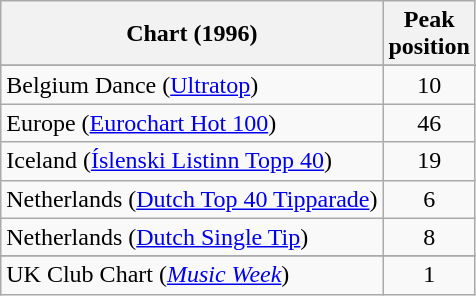<table class="wikitable sortable">
<tr>
<th>Chart (1996)</th>
<th>Peak<br>position</th>
</tr>
<tr>
</tr>
<tr>
<td>Belgium Dance (<a href='#'>Ultratop</a>)</td>
<td align="center">10</td>
</tr>
<tr>
<td>Europe (<a href='#'>Eurochart Hot 100</a>)</td>
<td align="center">46</td>
</tr>
<tr>
<td>Iceland (<a href='#'>Íslenski Listinn Topp 40</a>)</td>
<td align="center">19</td>
</tr>
<tr>
<td>Netherlands (<a href='#'>Dutch Top 40 Tipparade</a>)</td>
<td align="center">6</td>
</tr>
<tr>
<td>Netherlands (<a href='#'>Dutch Single Tip</a>)</td>
<td align="center">8</td>
</tr>
<tr>
</tr>
<tr>
</tr>
<tr>
</tr>
<tr>
<td>UK Club Chart (<em><a href='#'>Music Week</a></em>)</td>
<td align="center">1</td>
</tr>
</table>
